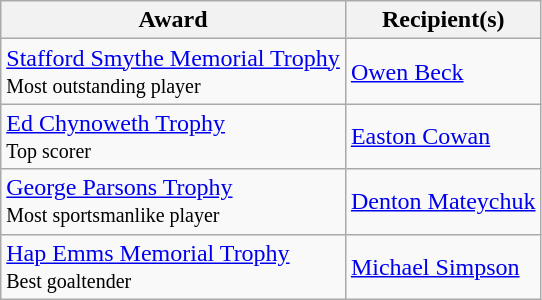<table class="wikitable">
<tr>
<th>Award</th>
<th>Recipient(s)</th>
</tr>
<tr>
<td><a href='#'>Stafford Smythe Memorial Trophy</a> <br><small>Most outstanding player</small></td>
<td><a href='#'>Owen Beck</a> </td>
</tr>
<tr>
<td><a href='#'>Ed Chynoweth Trophy</a><br><small>Top scorer</small></td>
<td><a href='#'>Easton Cowan</a> </td>
</tr>
<tr>
<td><a href='#'>George Parsons Trophy</a><br><small>Most sportsmanlike player</small></td>
<td><a href='#'>Denton Mateychuk</a> </td>
</tr>
<tr>
<td><a href='#'>Hap Emms Memorial Trophy</a><br><small>Best goaltender</small></td>
<td><a href='#'>Michael Simpson</a> </td>
</tr>
</table>
